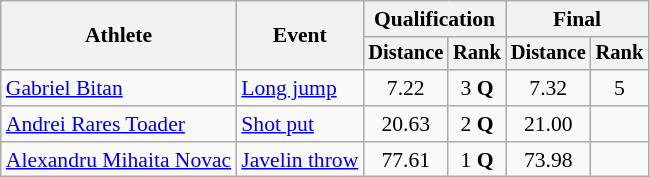<table class="wikitable" style="font-size:90%">
<tr>
<th rowspan=2>Athlete</th>
<th rowspan=2>Event</th>
<th colspan=2>Qualification</th>
<th colspan=2>Final</th>
</tr>
<tr style="font-size:95%">
<th>Distance</th>
<th>Rank</th>
<th>Distance</th>
<th>Rank</th>
</tr>
<tr align=center>
<td align=left><a href='#'>Gabriel Bitan</a></td>
<td align=left><a href='#'>Long jump</a></td>
<td>7.22</td>
<td>3 <strong>Q</strong></td>
<td>7.32</td>
<td>5</td>
</tr>
<tr align=center>
<td align=left><a href='#'>Andrei Rares Toader</a></td>
<td align=left><a href='#'>Shot put</a></td>
<td>20.63</td>
<td>2 <strong>Q</strong></td>
<td>21.00</td>
<td></td>
</tr>
<tr align=center>
<td align=left><a href='#'>Alexandru Mihaita Novac</a></td>
<td align=left><a href='#'>Javelin throw</a></td>
<td>77.61</td>
<td>1 <strong>Q</strong></td>
<td>73.98</td>
<td></td>
</tr>
</table>
